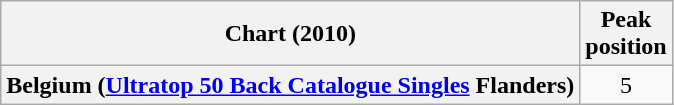<table class="wikitable plainrowheaders" style="text-align:center;">
<tr>
<th>Chart (2010)</th>
<th>Peak<br>position</th>
</tr>
<tr>
<th scope="row">Belgium (<a href='#'>Ultratop 50 Back Catalogue Singles</a> Flanders)</th>
<td>5</td>
</tr>
</table>
